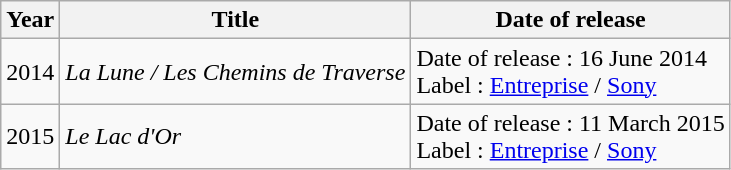<table class="wikitable">
<tr>
<th>Year</th>
<th>Title</th>
<th>Date of release</th>
</tr>
<tr>
<td>2014</td>
<td><em>La Lune / Les Chemins de Traverse</em></td>
<td>Date of release : 16 June 2014<br>Label : <a href='#'>Entreprise</a> / <a href='#'>Sony</a></td>
</tr>
<tr>
<td>2015</td>
<td><em>Le Lac d'Or</em></td>
<td>Date of release : 11 March 2015<br>Label : <a href='#'>Entreprise</a> / <a href='#'>Sony</a></td>
</tr>
</table>
